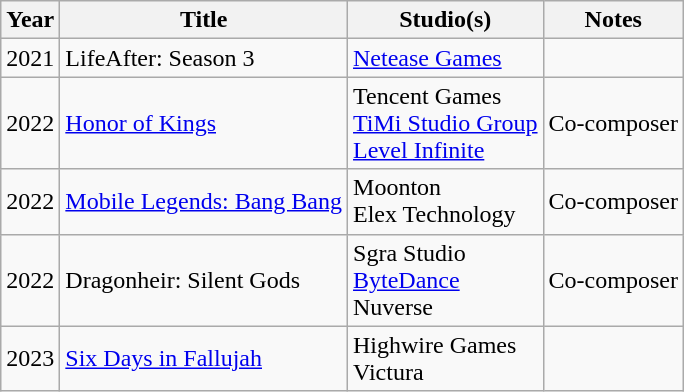<table class="wikitable sortable">
<tr>
<th>Year</th>
<th>Title</th>
<th>Studio(s)</th>
<th>Notes</th>
</tr>
<tr>
<td>2021</td>
<td>LifeAfter: Season 3</td>
<td><a href='#'>Netease Games</a></td>
<td></td>
</tr>
<tr>
<td>2022</td>
<td><a href='#'>Honor of Kings</a></td>
<td>Tencent Games<br><a href='#'>TiMi Studio Group</a><br><a href='#'>Level Infinite</a></td>
<td>Co-composer</td>
</tr>
<tr>
<td>2022</td>
<td><a href='#'>Mobile Legends: Bang Bang</a></td>
<td>Moonton<br>Elex Technology</td>
<td>Co-composer</td>
</tr>
<tr>
<td>2022</td>
<td>Dragonheir: Silent Gods</td>
<td>Sgra Studio<br><a href='#'>ByteDance</a><br>Nuverse</td>
<td>Co-composer</td>
</tr>
<tr>
<td>2023</td>
<td><a href='#'>Six Days in Fallujah</a></td>
<td>Highwire Games<br>Victura</td>
</tr>
</table>
